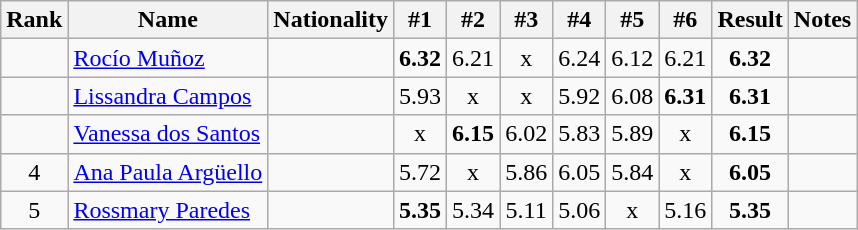<table class="wikitable sortable" style="text-align:center">
<tr>
<th>Rank</th>
<th>Name</th>
<th>Nationality</th>
<th>#1</th>
<th>#2</th>
<th>#3</th>
<th>#4</th>
<th>#5</th>
<th>#6</th>
<th>Result</th>
<th>Notes</th>
</tr>
<tr>
<td></td>
<td align=left><a href='#'>Rocío Muñoz</a></td>
<td align=left></td>
<td><strong>6.32</strong></td>
<td>6.21</td>
<td>x</td>
<td>6.24</td>
<td>6.12</td>
<td>6.21</td>
<td><strong>6.32</strong></td>
<td></td>
</tr>
<tr>
<td></td>
<td align=left><a href='#'>Lissandra Campos</a></td>
<td align=left></td>
<td>5.93</td>
<td>x</td>
<td>x</td>
<td>5.92</td>
<td>6.08</td>
<td><strong>6.31</strong></td>
<td><strong>6.31</strong></td>
<td></td>
</tr>
<tr>
<td></td>
<td align=left><a href='#'>Vanessa dos Santos</a></td>
<td align=left></td>
<td>x</td>
<td><strong>6.15</strong></td>
<td>6.02</td>
<td>5.83</td>
<td>5.89</td>
<td>x</td>
<td><strong>6.15</strong></td>
<td></td>
</tr>
<tr>
<td>4</td>
<td align=left><a href='#'>Ana Paula Argüello</a></td>
<td align=left></td>
<td>5.72</td>
<td>x</td>
<td>5.86</td>
<td>6.05</td>
<td>5.84</td>
<td>x</td>
<td><strong>6.05</strong></td>
<td></td>
</tr>
<tr>
<td>5</td>
<td align=left><a href='#'>Rossmary Paredes</a></td>
<td align=left></td>
<td><strong>5.35</strong></td>
<td>5.34</td>
<td>5.11</td>
<td>5.06</td>
<td>x</td>
<td>5.16</td>
<td><strong>5.35</strong></td>
<td></td>
</tr>
</table>
